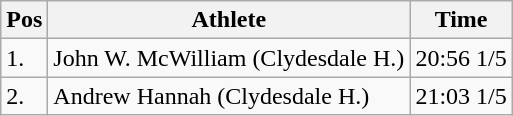<table class="wikitable">
<tr>
<th>Pos</th>
<th>Athlete</th>
<th>Time</th>
</tr>
<tr>
<td>1.</td>
<td>John W. McWilliam (Clydesdale H.)</td>
<td>20:56 1/5</td>
</tr>
<tr>
<td>2.</td>
<td>Andrew Hannah (Clydesdale H.)</td>
<td>21:03 1/5</td>
</tr>
</table>
